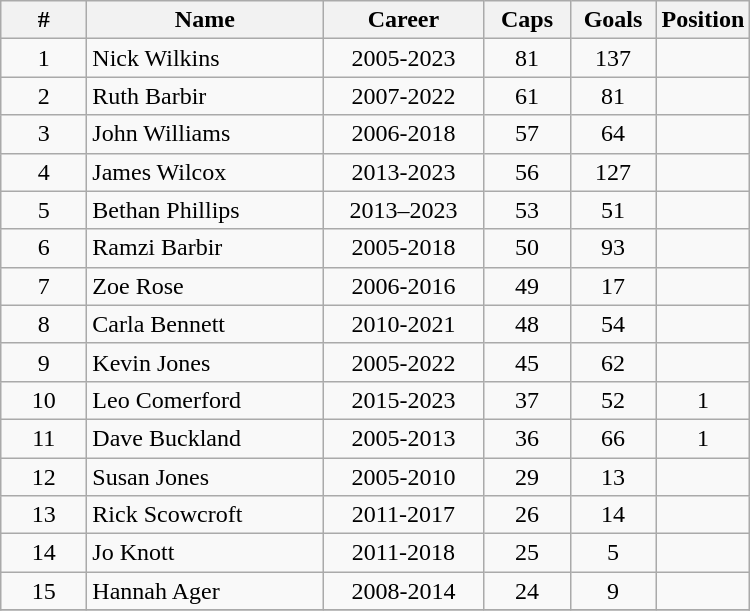<table class="wikitable sortable" style="text-align:center;">
<tr>
<th width="50">#</th>
<th style="width:150px;">Name</th>
<th style="width:100px;">Career</th>
<th width="50">Caps</th>
<th width="50">Goals</th>
<th width="50">Position</th>
</tr>
<tr>
<td>1</td>
<td align="left">Nick Wilkins</td>
<td>2005-2023</td>
<td>81</td>
<td>137</td>
<td></td>
</tr>
<tr>
<td>2</td>
<td align="left">Ruth Barbir</td>
<td>2007-2022</td>
<td>61</td>
<td>81</td>
<td></td>
</tr>
<tr>
<td>3</td>
<td align="left">John Williams</td>
<td>2006-2018</td>
<td>57</td>
<td>64</td>
<td></td>
</tr>
<tr>
<td>4</td>
<td align="left">James Wilcox</td>
<td>2013-2023</td>
<td>56</td>
<td>127</td>
<td></td>
</tr>
<tr>
<td>5</td>
<td align="left">Bethan Phillips</td>
<td>2013–2023</td>
<td>53</td>
<td>51</td>
<td></td>
</tr>
<tr>
<td>6</td>
<td align="left">Ramzi Barbir</td>
<td>2005-2018</td>
<td>50</td>
<td>93</td>
<td></td>
</tr>
<tr>
<td>7</td>
<td align="left">Zoe Rose</td>
<td>2006-2016</td>
<td>49</td>
<td>17</td>
<td></td>
</tr>
<tr>
<td>8</td>
<td align="left">Carla Bennett</td>
<td>2010-2021</td>
<td>48</td>
<td>54</td>
<td></td>
</tr>
<tr>
<td>9</td>
<td align="left">Kevin Jones</td>
<td>2005-2022</td>
<td>45</td>
<td>62</td>
<td></td>
</tr>
<tr>
<td>10</td>
<td align="left">Leo Comerford</td>
<td>2015-2023</td>
<td>37</td>
<td>52</td>
<td>1</td>
</tr>
<tr>
<td>11</td>
<td align="left">Dave Buckland</td>
<td>2005-2013</td>
<td>36</td>
<td>66</td>
<td>1</td>
</tr>
<tr>
<td>12</td>
<td align="left">Susan Jones</td>
<td>2005-2010</td>
<td>29</td>
<td>13</td>
<td></td>
</tr>
<tr>
<td>13</td>
<td align="left">Rick Scowcroft</td>
<td>2011-2017</td>
<td>26</td>
<td>14</td>
<td></td>
</tr>
<tr>
<td>14</td>
<td align="left">Jo Knott</td>
<td>2011-2018</td>
<td>25</td>
<td>5</td>
<td></td>
</tr>
<tr>
<td>15</td>
<td align="left">Hannah Ager</td>
<td>2008-2014</td>
<td>24</td>
<td>9</td>
<td></td>
</tr>
<tr>
</tr>
</table>
